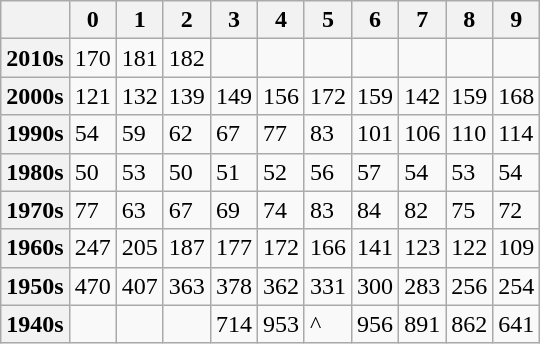<table class="wikitable">
<tr>
<th></th>
<th>0</th>
<th>1</th>
<th>2</th>
<th>3</th>
<th>4</th>
<th>5</th>
<th>6</th>
<th>7</th>
<th>8</th>
<th>9</th>
</tr>
<tr>
<th>2010s</th>
<td>170</td>
<td>181</td>
<td>182</td>
<td></td>
<td></td>
<td></td>
<td></td>
<td></td>
<td></td>
<td></td>
</tr>
<tr>
<th>2000s</th>
<td>121</td>
<td>132</td>
<td>139</td>
<td>149</td>
<td>156</td>
<td>172</td>
<td>159</td>
<td>142</td>
<td>159</td>
<td>168</td>
</tr>
<tr>
<th>1990s</th>
<td>54</td>
<td>59</td>
<td>62</td>
<td>67</td>
<td>77</td>
<td>83</td>
<td>101</td>
<td>106</td>
<td>110</td>
<td>114</td>
</tr>
<tr>
<th>1980s</th>
<td>50</td>
<td>53</td>
<td>50</td>
<td>51</td>
<td>52</td>
<td>56</td>
<td>57</td>
<td>54</td>
<td>53</td>
<td>54</td>
</tr>
<tr>
<th>1970s</th>
<td>77</td>
<td>63</td>
<td>67</td>
<td>69</td>
<td>74</td>
<td>83</td>
<td>84</td>
<td>82</td>
<td>75</td>
<td>72</td>
</tr>
<tr>
<th>1960s</th>
<td>247</td>
<td>205</td>
<td>187</td>
<td>177</td>
<td>172</td>
<td>166</td>
<td>141</td>
<td>123</td>
<td>122</td>
<td>109</td>
</tr>
<tr>
<th>1950s</th>
<td>470</td>
<td>407</td>
<td>363</td>
<td>378</td>
<td>362</td>
<td>331</td>
<td>300</td>
<td>283</td>
<td>256</td>
<td>254</td>
</tr>
<tr>
<th>1940s</th>
<td></td>
<td></td>
<td></td>
<td>714</td>
<td>953</td>
<td>^</td>
<td>956</td>
<td>891</td>
<td>862</td>
<td>641</td>
</tr>
</table>
